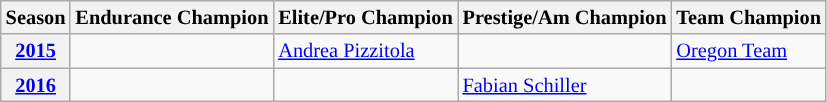<table class="wikitable" style="font-size: 85%;">
<tr>
<th>Season</th>
<th>Endurance Champion</th>
<th>Elite/Pro Champion</th>
<th>Prestige/Am Champion</th>
<th>Team Champion</th>
</tr>
<tr>
<th><a href='#'>2015</a></th>
<td></td>
<td> <a href='#'>Andrea Pizzitola</a></td>
<td></td>
<td> <a href='#'>Oregon Team</a></td>
</tr>
<tr>
<th><a href='#'>2016</a></th>
<td></td>
<td></td>
<td> <a href='#'>Fabian Schiller</a></td>
<td></td>
</tr>
</table>
